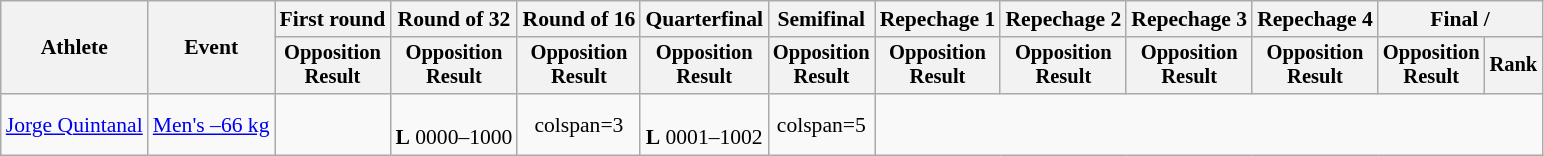<table class=wikitable style=font-size:90%;text-align:center>
<tr>
<th rowspan=2>Athlete</th>
<th rowspan=2>Event</th>
<th>First round</th>
<th>Round of 32</th>
<th>Round of 16</th>
<th>Quarterfinal</th>
<th>Semifinal</th>
<th>Repechage 1</th>
<th>Repechage 2</th>
<th>Repechage 3</th>
<th>Repechage 4</th>
<th colspan=2>Final / </th>
</tr>
<tr style=font-size:95%>
<th>Opposition<br>Result</th>
<th>Opposition<br>Result</th>
<th>Opposition<br>Result</th>
<th>Opposition<br>Result</th>
<th>Opposition<br>Result</th>
<th>Opposition<br>Result</th>
<th>Opposition<br>Result</th>
<th>Opposition<br>Result</th>
<th>Opposition<br>Result</th>
<th>Opposition<br>Result</th>
<th>Rank</th>
</tr>
<tr>
<td align=left><a href='#'>Jorge Quintanal</a></td>
<td align=left><a href='#'>Men's –66 kg</a></td>
<td></td>
<td><br><strong>L</strong> 0000–1000</td>
<td>colspan=3 </td>
<td><br><strong>L</strong> 0001–1002</td>
<td>colspan=5 </td>
</tr>
</table>
